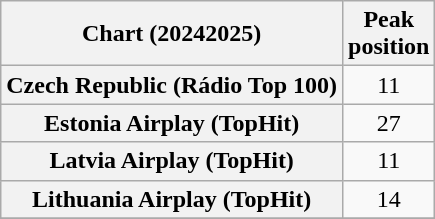<table class="wikitable sortable plainrowheaders" style="text-align:center">
<tr>
<th scope="col">Chart (20242025)</th>
<th scope="col">Peak<br>position</th>
</tr>
<tr>
<th scope="row">Czech Republic (Rádio Top 100)</th>
<td>11</td>
</tr>
<tr>
<th scope="row">Estonia Airplay (TopHit)</th>
<td>27</td>
</tr>
<tr>
<th scope="row">Latvia Airplay (TopHit)<br></th>
<td>11</td>
</tr>
<tr>
<th scope="row">Lithuania Airplay (TopHit)</th>
<td>14</td>
</tr>
<tr>
</tr>
</table>
